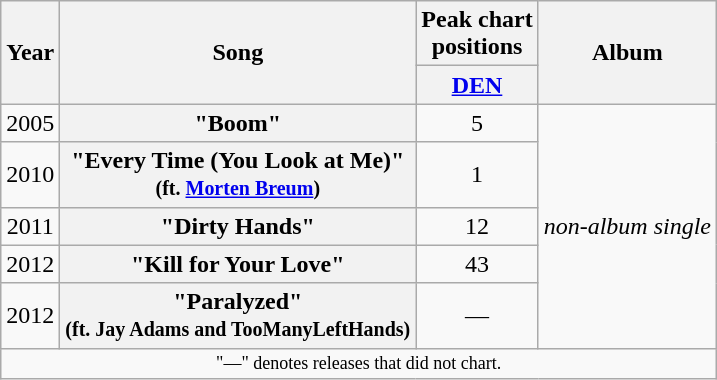<table class="wikitable plainrowheaders" style="text-align:center;" border="1">
<tr>
<th scope="col" rowspan="2">Year</th>
<th scope="col" rowspan="2">Song</th>
<th scope="col" colspan="1">Peak chart <br>positions</th>
<th scope="col" rowspan="2">Album</th>
</tr>
<tr>
<th scope="col"><a href='#'>DEN</a><br></th>
</tr>
<tr>
<td>2005</td>
<th scope="row">"Boom"</th>
<td>5</td>
<td rowspan="5"><em>non-album single</em></td>
</tr>
<tr>
<td>2010</td>
<th scope="row">"Every Time (You Look at Me)" <br><small>(ft. <a href='#'>Morten Breum</a>)</small></th>
<td>1</td>
</tr>
<tr>
<td>2011</td>
<th scope="row">"Dirty Hands"</th>
<td>12</td>
</tr>
<tr>
<td>2012</td>
<th scope="row">"Kill for Your Love"</th>
<td>43</td>
</tr>
<tr>
<td>2012</td>
<th scope="row">"Paralyzed"<br><small>(ft. Jay Adams and TooManyLeftHands)</small></th>
<td>—</td>
</tr>
<tr>
<td colspan="14" style="font-size:9pt">"—" denotes releases that did not chart.</td>
</tr>
</table>
